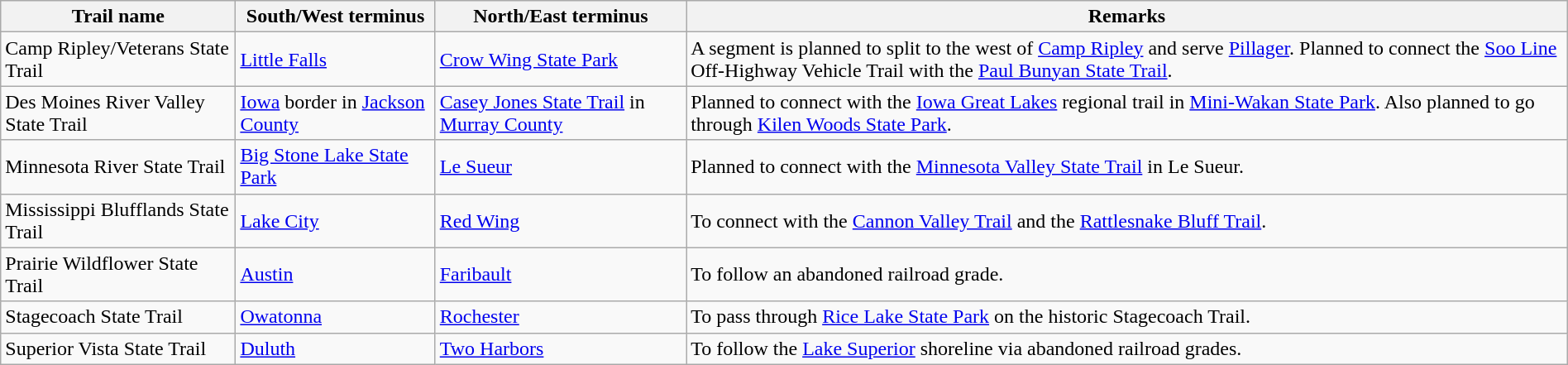<table class="wikitable sortable" style="width:100%">
<tr>
<th style="width:*;">Trail name</th>
<th style="width:*;">South/West terminus</th>
<th style="width:*;">North/East terminus</th>
<th style="width:*;" class="unsortable">Remarks</th>
</tr>
<tr>
<td>Camp Ripley/Veterans State Trail</td>
<td><a href='#'>Little Falls</a></td>
<td><a href='#'>Crow Wing State Park</a></td>
<td>A segment is planned to split to the west of <a href='#'>Camp Ripley</a> and serve <a href='#'>Pillager</a>. Planned to connect the <a href='#'>Soo Line</a> Off-Highway Vehicle Trail with the <a href='#'>Paul Bunyan State Trail</a>.</td>
</tr>
<tr>
<td>Des Moines River Valley State Trail</td>
<td><a href='#'>Iowa</a> border in <a href='#'>Jackson County</a></td>
<td><a href='#'>Casey Jones State Trail</a> in <a href='#'>Murray County</a></td>
<td>Planned to connect with the <a href='#'>Iowa Great Lakes</a> regional trail in <a href='#'>Mini-Wakan State Park</a>. Also planned to go through <a href='#'>Kilen Woods State Park</a>.</td>
</tr>
<tr>
<td>Minnesota River State Trail</td>
<td><a href='#'>Big Stone Lake State Park</a></td>
<td><a href='#'>Le Sueur</a></td>
<td>Planned to connect with the <a href='#'>Minnesota Valley State Trail</a> in Le Sueur.</td>
</tr>
<tr>
<td>Mississippi Blufflands State Trail</td>
<td><a href='#'>Lake City</a></td>
<td><a href='#'>Red Wing</a></td>
<td>To connect with the <a href='#'>Cannon Valley Trail</a> and the <a href='#'>Rattlesnake Bluff Trail</a>.</td>
</tr>
<tr>
<td>Prairie Wildflower State Trail</td>
<td><a href='#'>Austin</a></td>
<td><a href='#'>Faribault</a></td>
<td>To follow an abandoned railroad grade.</td>
</tr>
<tr>
<td>Stagecoach State Trail</td>
<td><a href='#'>Owatonna</a></td>
<td><a href='#'>Rochester</a></td>
<td>To pass through <a href='#'>Rice Lake State Park</a> on the historic Stagecoach Trail.</td>
</tr>
<tr>
<td>Superior Vista State Trail</td>
<td><a href='#'>Duluth</a></td>
<td><a href='#'>Two Harbors</a></td>
<td>To follow the <a href='#'>Lake Superior</a> shoreline via abandoned railroad grades.</td>
</tr>
</table>
